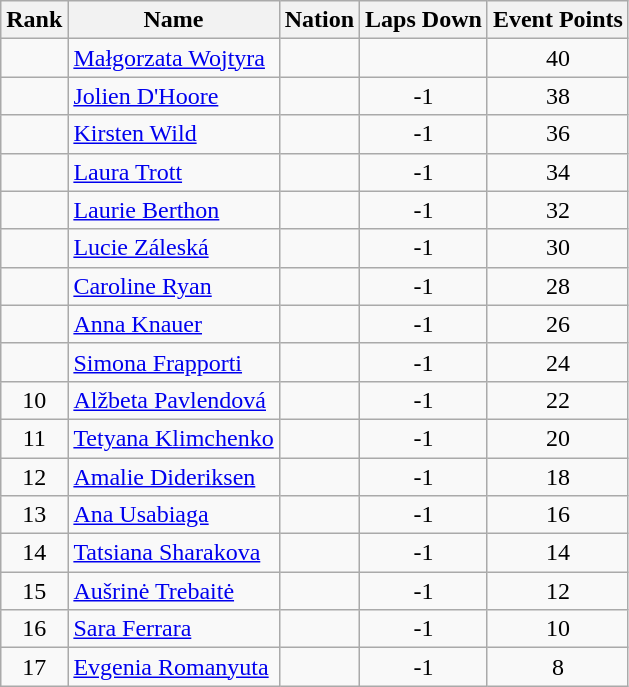<table class="wikitable sortable" style="text-align:center">
<tr>
<th>Rank</th>
<th>Name</th>
<th>Nation</th>
<th>Laps Down</th>
<th>Event Points</th>
</tr>
<tr>
<td></td>
<td align=left><a href='#'>Małgorzata Wojtyra</a></td>
<td align=left></td>
<td></td>
<td>40</td>
</tr>
<tr>
<td></td>
<td align=left><a href='#'>Jolien D'Hoore</a></td>
<td align=left></td>
<td>-1</td>
<td>38</td>
</tr>
<tr>
<td></td>
<td align=left><a href='#'>Kirsten Wild</a></td>
<td align=left></td>
<td>-1</td>
<td>36</td>
</tr>
<tr>
<td></td>
<td align=left><a href='#'>Laura Trott</a></td>
<td align=left></td>
<td>-1</td>
<td>34</td>
</tr>
<tr>
<td></td>
<td align=left><a href='#'>Laurie Berthon</a></td>
<td align=left></td>
<td>-1</td>
<td>32</td>
</tr>
<tr>
<td></td>
<td align=left><a href='#'>Lucie Záleská</a></td>
<td align=left></td>
<td>-1</td>
<td>30</td>
</tr>
<tr>
<td></td>
<td align=left><a href='#'>Caroline Ryan</a></td>
<td align=left></td>
<td>-1</td>
<td>28</td>
</tr>
<tr>
<td></td>
<td align=left><a href='#'>Anna Knauer</a></td>
<td align=left></td>
<td>-1</td>
<td>26</td>
</tr>
<tr>
<td></td>
<td align=left><a href='#'>Simona Frapporti</a></td>
<td align=left></td>
<td>-1</td>
<td>24</td>
</tr>
<tr>
<td>10</td>
<td align=left><a href='#'>Alžbeta Pavlendová</a></td>
<td align=left></td>
<td>-1</td>
<td>22</td>
</tr>
<tr>
<td>11</td>
<td align=left><a href='#'>Tetyana Klimchenko</a></td>
<td align=left></td>
<td>-1</td>
<td>20</td>
</tr>
<tr>
<td>12</td>
<td align=left><a href='#'>Amalie Dideriksen</a></td>
<td align=left></td>
<td>-1</td>
<td>18</td>
</tr>
<tr>
<td>13</td>
<td align=left><a href='#'>Ana Usabiaga</a></td>
<td align=left></td>
<td>-1</td>
<td>16</td>
</tr>
<tr>
<td>14</td>
<td align=left><a href='#'>Tatsiana Sharakova</a></td>
<td align=left></td>
<td>-1</td>
<td>14</td>
</tr>
<tr>
<td>15</td>
<td align=left><a href='#'>Aušrinė Trebaitė</a></td>
<td align=left></td>
<td>-1</td>
<td>12</td>
</tr>
<tr>
<td>16</td>
<td align=left><a href='#'>Sara Ferrara</a></td>
<td align=left></td>
<td>-1</td>
<td>10</td>
</tr>
<tr>
<td>17</td>
<td align=left><a href='#'>Evgenia Romanyuta</a></td>
<td align=left></td>
<td>-1</td>
<td>8</td>
</tr>
</table>
